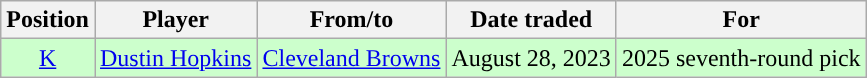<table class="wikitable" style="text-align:center">
<tr>
<th>Position</th>
<th>Player</th>
<th>From/to</th>
<th>Date traded</th>
<th>For</th>
</tr>
<tr style="background:#cfc">
<td><a href='#'>K</a></td>
<td><a href='#'>Dustin Hopkins</a></td>
<td><a href='#'>Cleveland Browns</a></td>
<td>August 28, 2023</td>
<td>2025 seventh-round pick</td>
</tr>
</table>
